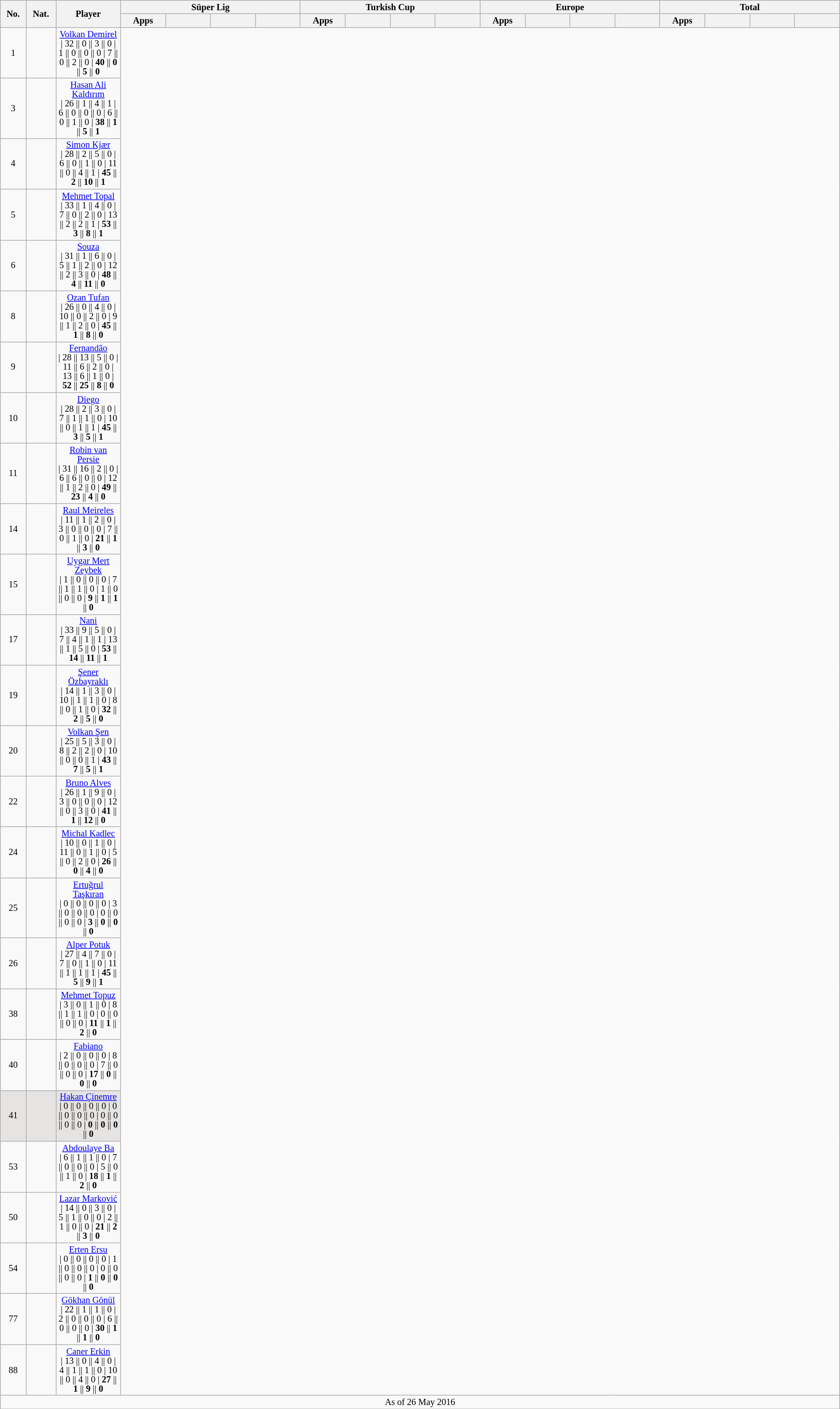<table class="wikitable sortable alternance" style="font-size:85%; text-align:center; line-height:14px;" width=100%>
<tr>
<th rowspan="2" width=10>No.</th>
<th rowspan="2" width=10>Nat.</th>
<th rowspan="2" width=10>Player</th>
<th colspan="4">Süper Lig</th>
<th colspan="4">Turkish Cup</th>
<th colspan="4">Europe</th>
<th colspan="4">Total</th>
</tr>
<tr align="center">
<th width=40>Apps</th>
<th width=40></th>
<th width=40></th>
<th width=40></th>
<th width=40>Apps</th>
<th width=40></th>
<th width=40></th>
<th width=40></th>
<th width=40>Apps</th>
<th width=40></th>
<th width=40></th>
<th width=40></th>
<th width=40>Apps</th>
<th width=40></th>
<th width=40></th>
<th width=40></th>
</tr>
<tr bgcolor=>
<td>1</td>
<td></td>
<td><a href='#'>Volkan Demirel</a><br>          | 32 || 0 || 3 || 0
        | 1 || 0 || 0 || 0
             | 7 || 0 || 2 || 0
              | <strong>40</strong> || <strong>0</strong> || <strong>5</strong> || <strong>0</strong></td>
</tr>
<tr bgcolor=>
<td>3</td>
<td></td>
<td><a href='#'>Hasan Ali Kaldırım</a><br>          | 26 || 1 || 4 || 1
        | 6 || 0 || 0 || 0
             | 6 || 0 || 1 || 0
              | <strong>38</strong> || <strong>1</strong> || <strong>5</strong> || <strong>1</strong></td>
</tr>
<tr bgcolor=>
<td>4</td>
<td></td>
<td><a href='#'>Simon Kjær</a><br>          | 28 || 2 || 5 || 0
        | 6 || 0 || 1 || 0
             | 11 || 0 || 4 || 1
              | <strong>45</strong> || <strong>2</strong> || <strong>10</strong> || <strong>1</strong></td>
</tr>
<tr bgcolor=>
<td>5</td>
<td></td>
<td><a href='#'>Mehmet Topal</a><br>          | 33 || 1 || 4 || 0
        | 7 || 0 || 2 || 0
             | 13 || 2 || 2 || 1
              | <strong>53</strong> || <strong>3</strong> || <strong>8</strong> || <strong>1</strong></td>
</tr>
<tr bgcolor=>
<td>6</td>
<td></td>
<td><a href='#'>Souza</a><br>          | 31 || 1 || 6 || 0
        | 5 || 1 || 2 || 0
             | 12 || 2 || 3 || 0
              | <strong>48</strong> || <strong>4</strong> || <strong>11</strong> || <strong>0</strong></td>
</tr>
<tr bgcolor=>
<td>8</td>
<td></td>
<td><a href='#'>Ozan Tufan</a><br>          | 26 || 0 || 4 || 0
        | 10 || 0 || 2 || 0
             | 9 || 1 || 2 || 0
              | <strong>45</strong> || <strong>1</strong> || <strong>8</strong> || <strong>0</strong></td>
</tr>
<tr bgcolor=>
<td>9</td>
<td></td>
<td><a href='#'>Fernandão</a><br>          | 28 || 13 || 5 || 0
        | 11 || 6 || 2 || 0
             | 13 || 6 || 1 || 0
              | <strong>52</strong> || <strong>25</strong> || <strong>8</strong> || <strong>0</strong></td>
</tr>
<tr bgcolor=>
<td>10</td>
<td></td>
<td><a href='#'>Diego</a><br>          | 28 || 2 || 3 || 0
        | 7 || 1 || 1 || 0
             | 10 || 0 || 1 || 1
              | <strong>45</strong> || <strong>3</strong> || <strong>5</strong> || <strong>1</strong></td>
</tr>
<tr bgcolor=>
<td>11</td>
<td></td>
<td><a href='#'>Robin van Persie</a><br>          | 31 || 16 || 2 || 0
        | 6 || 6 || 0 || 0
             | 12 || 1 || 2 || 0
              | <strong>49</strong> || <strong>23</strong> || <strong>4</strong> || <strong>0</strong></td>
</tr>
<tr bgcolor=>
<td>14</td>
<td></td>
<td><a href='#'>Raul Meireles</a><br>          | 11 || 1 || 2 || 0
        | 3 || 0 || 0 || 0
             | 7 || 0 || 1 || 0
              | <strong>21</strong> || <strong>1</strong> || <strong>3</strong> || <strong>0</strong></td>
</tr>
<tr bgcolor=>
<td>15</td>
<td></td>
<td><a href='#'>Uygar Mert Zeybek</a><br>          | 1 || 0 || 0 || 0
        | 7 || 1 || 1 || 0
             | 1 || 0 || 0 || 0
              | <strong>9</strong> || <strong>1</strong> || <strong>1</strong> || <strong>0</strong></td>
</tr>
<tr bgcolor=>
<td>17</td>
<td></td>
<td><a href='#'>Nani</a><br>          | 33 || 9 || 5 || 0
        | 7 || 4 || 1 || 1
             | 13 || 1 || 5 || 0
              | <strong>53</strong> || <strong>14</strong> || <strong>11</strong> || <strong>1</strong></td>
</tr>
<tr bgcolor=>
<td>19</td>
<td></td>
<td><a href='#'>Şener Özbayraklı</a><br>          | 14 || 1 || 3 || 0
        | 10 || 1 || 1 || 0
             | 8 || 0 || 1 || 0
              | <strong>32</strong> || <strong>2</strong> || <strong>5</strong> || <strong>0</strong></td>
</tr>
<tr bgcolor=>
<td>20</td>
<td></td>
<td><a href='#'>Volkan Şen</a><br>          | 25 || 5 || 3 || 0
        | 8 || 2 || 2 || 0
             | 10 || 0 || 0 || 1
              | <strong>43</strong> || <strong>7</strong> || <strong>5</strong> || <strong>1</strong></td>
</tr>
<tr bgcolor=>
<td>22</td>
<td></td>
<td><a href='#'>Bruno Alves</a><br>          | 26 || 1 || 9 || 0
        | 3 || 0 || 0 || 0
             | 12 || 0 || 3 || 0
              | <strong>41</strong> || <strong>1</strong> || <strong>12</strong> || <strong>0</strong></td>
</tr>
<tr bgcolor=>
<td>24</td>
<td></td>
<td><a href='#'>Michal Kadlec</a><br>          | 10 || 0 || 1 || 0
        | 11 || 0 || 1 || 0
             | 5 || 0 || 2 || 0
              | <strong>26</strong> || <strong>0</strong> || <strong>4</strong> || <strong>0</strong></td>
</tr>
<tr bgcolor=>
<td>25</td>
<td></td>
<td><a href='#'>Ertuğrul Taşkıran</a><br>          | 0 || 0 || 0 || 0
        | 3 || 0 || 0 || 0
             | 0 || 0 || 0 || 0
              | <strong>3</strong> || <strong>0</strong> || <strong>0</strong> || <strong>0</strong></td>
</tr>
<tr bgcolor=>
<td>26</td>
<td></td>
<td><a href='#'>Alper Potuk</a><br>          | 27 || 4 || 7 || 0
        | 7 || 0 || 1 || 0
             | 11 || 1 || 1 || 1
              | <strong>45</strong> || <strong>5</strong> || <strong>9</strong> || <strong>1</strong></td>
</tr>
<tr bgcolor=>
<td>38</td>
<td></td>
<td><a href='#'>Mehmet Topuz</a><br>          | 3 || 0 || 1 || 0
        | 8 || 1 || 1 || 0
             | 0 || 0 || 0 || 0
              | <strong>11</strong> || <strong>1</strong> || <strong>2</strong> || <strong>0</strong></td>
</tr>
<tr bgcolor=>
<td>40</td>
<td></td>
<td><a href='#'>Fabiano</a><br>          | 2 || 0 || 0 || 0
        | 8 || 0 || 0 || 0
             | 7 || 0 || 0 || 0
              | <strong>17</strong> || <strong>0</strong> || <strong>0</strong> || <strong>0</strong></td>
</tr>
<tr bgcolor=#E5E4E2>
<td>41</td>
<td></td>
<td><a href='#'>Hakan Çinemre</a><br>          | 0 || 0 || 0 || 0
        | 0 || 0 || 0 || 0
             | 0 || 0 || 0 || 0
              | <strong>0</strong> || <strong>0</strong> || <strong>0</strong> || <strong>0</strong></td>
</tr>
<tr bgcolor=>
<td>53</td>
<td></td>
<td><a href='#'>Abdoulaye Ba</a><br>          | 6 || 1 || 1 || 0
        | 7 || 0 || 0 || 0
             | 5 || 0 || 1 || 0
              | <strong>18</strong> || <strong>1</strong> || <strong>2</strong> || <strong>0</strong></td>
</tr>
<tr bgcolor=>
<td>50</td>
<td></td>
<td><a href='#'>Lazar Marković</a><br>          | 14 || 0 || 3 || 0
        | 5 || 1 || 0 || 0
             | 2 || 1 || 0 || 0
              | <strong>21</strong> || <strong>2</strong> || <strong>3</strong> || <strong>0</strong></td>
</tr>
<tr bgcolor=>
<td>54</td>
<td></td>
<td><a href='#'>Erten Ersu</a><br>          | 0 || 0 || 0 || 0
        | 1 || 0 || 0 || 0
             | 0 || 0 || 0 || 0
              | <strong>1</strong> || <strong>0</strong> || <strong>0</strong> || <strong>0</strong></td>
</tr>
<tr bgcolor=>
<td>77</td>
<td></td>
<td><a href='#'>Gökhan Gönül</a><br>          | 22 || 1 || 1 || 0
        | 2 || 0 || 0 || 0
             | 6 || 0 || 0 || 0
              | <strong>30</strong> || <strong>1</strong> || <strong>1</strong> || <strong>0</strong></td>
</tr>
<tr bgcolor=>
<td>88</td>
<td></td>
<td><a href='#'>Caner Erkin</a><br>          | 13 || 0 || 4 || 0
        | 4 || 1 || 1 || 0
             | 10 || 0 || 4 || 0
              | <strong>27</strong> || <strong>1</strong> || <strong>9</strong> || <strong>0</strong></td>
</tr>
<tr bgcolor=>
<td colspan="20" style="text-align:center;">As of 26 May 2016</td>
</tr>
<tr>
</tr>
</table>
